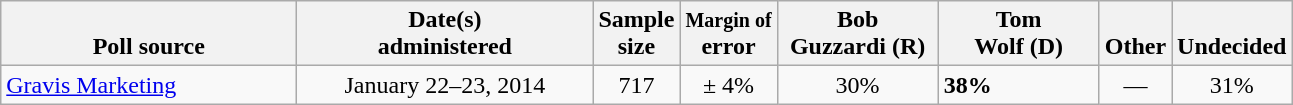<table class="wikitable">
<tr valign= bottom>
<th style="width:190px;">Poll source</th>
<th style="width:190px;">Date(s)<br>administered</th>
<th class=small>Sample<br>size</th>
<th><small>Margin of</small><br>error</th>
<th style="width:100px;">Bob<br>Guzzardi (R)</th>
<th style="width:100px;">Tom<br>Wolf (D)</th>
<th style="width:40px;">Other</th>
<th style="width:40px;">Undecided</th>
</tr>
<tr>
<td><a href='#'>Gravis Marketing</a></td>
<td align=center>January 22–23, 2014</td>
<td align=center>717</td>
<td align=center>± 4%</td>
<td align=center>30%</td>
<td><strong>38%</strong></td>
<td align=center>—</td>
<td align=center>31%</td>
</tr>
</table>
